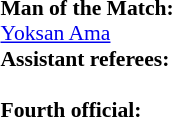<table width=100% style="font-size: 90%">
<tr>
<td><br><strong>Man of the Match:</strong>
<br><a href='#'>Yoksan Ama</a><br><strong>Assistant referees:</strong><br><br><strong>Fourth official:</strong>
<br></td>
</tr>
</table>
